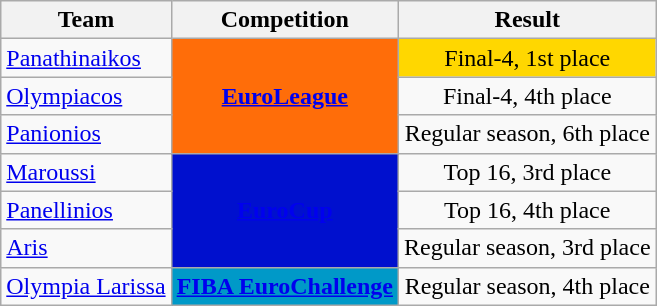<table class="wikitable sortable">
<tr>
<th>Team</th>
<th>Competition</th>
<th>Result</th>
</tr>
<tr>
<td><a href='#'>Panathinaikos</a></td>
<td rowspan="3" style="background:#ff6d09;color:#ffffff;text-align:center"><strong><a href='#'><span>EuroLeague</span></a></strong></td>
<td style="background:#FFD700;text-align:center">Final-4, 1st place</td>
</tr>
<tr>
<td><a href='#'>Olympiacos</a></td>
<td style="text-align:center">Final-4, 4th place</td>
</tr>
<tr>
<td><a href='#'>Panionios</a></td>
<td style="text-align:center">Regular season, 6th place</td>
</tr>
<tr>
<td><a href='#'>Maroussi</a></td>
<td rowspan="3" style="background-color:#0010CE;color:white;text-align:center"><strong><a href='#'><span>EuroCup</span></a></strong></td>
<td style="text-align:center">Top 16, 3rd place</td>
</tr>
<tr>
<td><a href='#'>Panellinios</a></td>
<td style="text-align:center">Top 16, 4th place</td>
</tr>
<tr>
<td><a href='#'>Aris</a></td>
<td style="text-align:center">Regular season, 3rd place</td>
</tr>
<tr>
<td><a href='#'>Olympia Larissa</a></td>
<td rowspan="1" style="background-color:#0099C8;color:white;text-align:center"><strong><a href='#'><span>FIBA EuroChallenge</span></a></strong></td>
<td style="text-align:center">Regular season, 4th place</td>
</tr>
</table>
